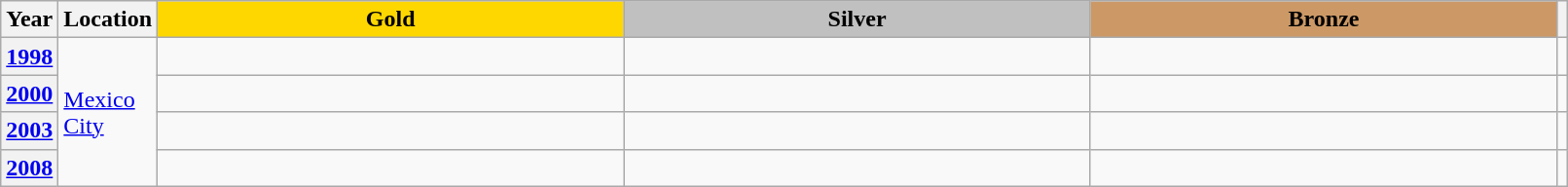<table class="wikitable unsortable" style="text-align:left; width:85%">
<tr>
<th scope="col" style="text-align:center">Year</th>
<th scope="col" style="text-align:center">Location</th>
<td scope="col" style="text-align:center; width:30%; background:gold"><strong>Gold</strong></td>
<td scope="col" style="text-align:center; width:30%; background:silver"><strong>Silver</strong></td>
<td scope="col" style="text-align:center; width:30%; background:#c96"><strong>Bronze</strong></td>
<th scope="col" style="text-align:center"></th>
</tr>
<tr>
<th scope="row" style="text-align:left"><a href='#'>1998</a></th>
<td rowspan="4"><a href='#'>Mexico City</a></td>
<td></td>
<td></td>
<td></td>
<td></td>
</tr>
<tr>
<th scope="row" style="text-align:left"><a href='#'>2000</a></th>
<td></td>
<td></td>
<td></td>
<td></td>
</tr>
<tr>
<th scope="row" style="text-align:left"><a href='#'>2003</a></th>
<td></td>
<td></td>
<td></td>
<td></td>
</tr>
<tr>
<th scope="row" style="text-align:left"><a href='#'>2008</a></th>
<td></td>
<td></td>
<td></td>
<td></td>
</tr>
</table>
